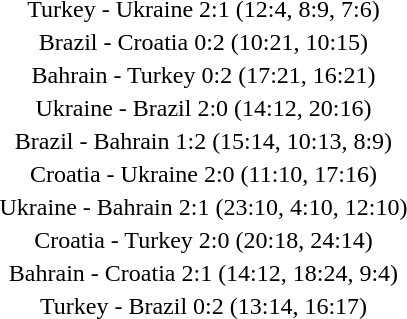<table style="text-align:center">
<tr>
<th width=500></th>
</tr>
<tr>
<td>Turkey - Ukraine 2:1 (12:4, 8:9, 7:6)</td>
</tr>
<tr>
<td>Brazil - Croatia 0:2 (10:21, 10:15)</td>
</tr>
<tr>
<td>Bahrain - Turkey 0:2 (17:21, 16:21)</td>
</tr>
<tr>
<td>Ukraine - Brazil 2:0 (14:12, 20:16)</td>
</tr>
<tr>
<td>Brazil - Bahrain 1:2 (15:14, 10:13, 8:9)</td>
</tr>
<tr>
<td>Croatia - Ukraine 2:0 (11:10, 17:16)</td>
</tr>
<tr>
<td>Ukraine - Bahrain 2:1 (23:10, 4:10, 12:10)</td>
</tr>
<tr>
<td>Croatia - Turkey 2:0 (20:18, 24:14)</td>
</tr>
<tr>
<td>Bahrain - Croatia 2:1 (14:12, 18:24, 9:4)</td>
</tr>
<tr>
<td>Turkey - Brazil 0:2 (13:14, 16:17)</td>
</tr>
<tr>
</tr>
</table>
